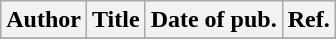<table class="wikitable sortable">
<tr>
<th>Author</th>
<th>Title</th>
<th>Date of pub.</th>
<th>Ref.</th>
</tr>
<tr>
</tr>
</table>
